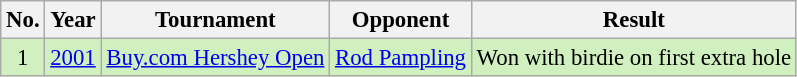<table class="wikitable" style="font-size:95%;">
<tr>
<th>No.</th>
<th>Year</th>
<th>Tournament</th>
<th>Opponent</th>
<th>Result</th>
</tr>
<tr style="background:#D0F0C0;">
<td align=center>1</td>
<td align=center><a href='#'>2001</a></td>
<td><a href='#'>Buy.com Hershey Open</a></td>
<td> <a href='#'>Rod Pampling</a></td>
<td>Won with birdie on first extra hole</td>
</tr>
</table>
